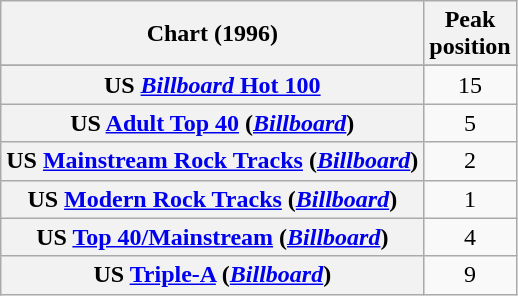<table class="wikitable sortable plainrowheaders" style="text-align:center">
<tr>
<th>Chart (1996)</th>
<th>Peak<br>position</th>
</tr>
<tr>
</tr>
<tr>
</tr>
<tr>
<th scope="row">US <a href='#'><em>Billboard</em> Hot 100</a></th>
<td>15</td>
</tr>
<tr>
<th scope="row">US <a href='#'>Adult Top 40</a> (<em><a href='#'>Billboard</a></em>)</th>
<td>5</td>
</tr>
<tr>
<th scope="row">US <a href='#'>Mainstream Rock Tracks</a> (<em><a href='#'>Billboard</a></em>)</th>
<td>2</td>
</tr>
<tr>
<th scope="row">US <a href='#'>Modern Rock Tracks</a> (<em><a href='#'>Billboard</a></em>)</th>
<td>1</td>
</tr>
<tr>
<th scope="row">US <a href='#'>Top 40/Mainstream</a> (<em><a href='#'>Billboard</a></em>)</th>
<td>4</td>
</tr>
<tr>
<th scope="row">US <a href='#'>Triple-A</a> (<em><a href='#'>Billboard</a></em>)</th>
<td>9</td>
</tr>
</table>
